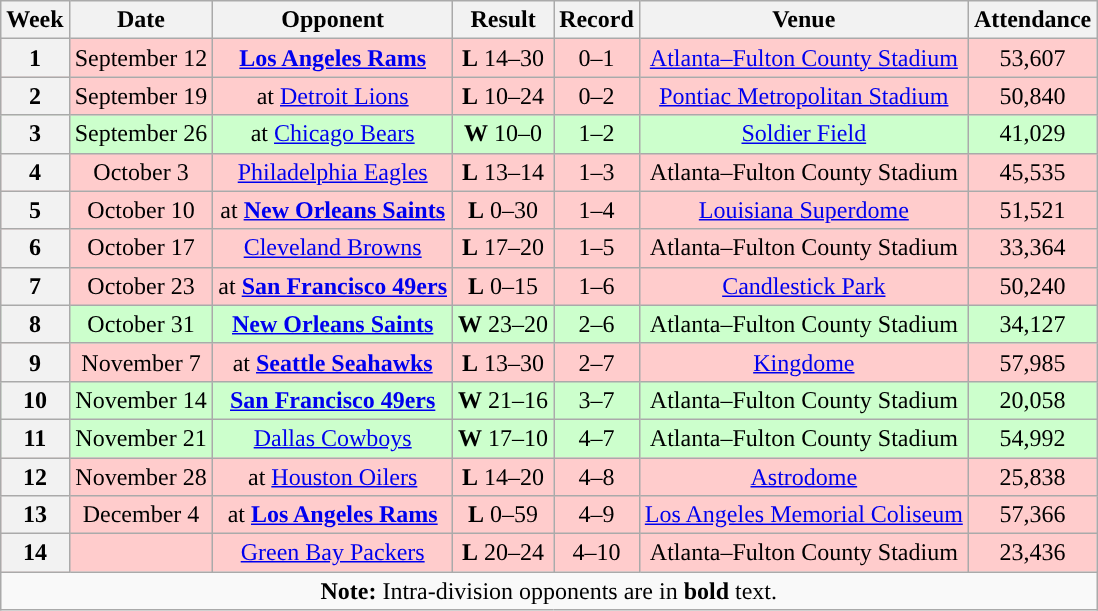<table class="wikitable" style="text-align:center">
<tr>
<th>Week</th>
<th>Date</th>
<th>Opponent</th>
<th>Result</th>
<th>Record</th>
<th>Venue</th>
<th>Attendance</th>
</tr>
<tr style="background:#fcc">
<th>1</th>
<td>September 12</td>
<td><strong><a href='#'>Los Angeles Rams</a></strong></td>
<td><strong>L</strong> 14–30</td>
<td>0–1</td>
<td><a href='#'>Atlanta–Fulton County Stadium</a></td>
<td>53,607</td>
</tr>
<tr style="background:#fcc">
<th>2</th>
<td>September 19</td>
<td>at <a href='#'>Detroit Lions</a></td>
<td><strong>L</strong> 10–24</td>
<td>0–2</td>
<td><a href='#'>Pontiac Metropolitan Stadium</a></td>
<td>50,840</td>
</tr>
<tr style="background:#cfc">
<th>3</th>
<td>September 26</td>
<td>at <a href='#'>Chicago Bears</a></td>
<td><strong>W</strong> 10–0</td>
<td>1–2</td>
<td><a href='#'>Soldier Field</a></td>
<td>41,029</td>
</tr>
<tr style="background:#fcc">
<th>4</th>
<td>October 3</td>
<td><a href='#'>Philadelphia Eagles</a></td>
<td><strong>L</strong> 13–14</td>
<td>1–3</td>
<td>Atlanta–Fulton County Stadium</td>
<td>45,535</td>
</tr>
<tr style="background:#fcc">
<th>5</th>
<td>October 10</td>
<td>at <strong><a href='#'>New Orleans Saints</a></strong></td>
<td><strong>L</strong> 0–30</td>
<td>1–4</td>
<td><a href='#'>Louisiana Superdome</a></td>
<td>51,521</td>
</tr>
<tr style="background:#fcc">
<th>6</th>
<td>October 17</td>
<td><a href='#'>Cleveland Browns</a></td>
<td><strong>L</strong> 17–20</td>
<td>1–5</td>
<td>Atlanta–Fulton County Stadium</td>
<td>33,364</td>
</tr>
<tr style="background:#fcc">
<th>7</th>
<td>October 23</td>
<td>at <strong><a href='#'>San Francisco 49ers</a></strong></td>
<td><strong>L</strong> 0–15</td>
<td>1–6</td>
<td><a href='#'>Candlestick Park</a></td>
<td>50,240</td>
</tr>
<tr style="background:#cfc">
<th>8</th>
<td>October 31</td>
<td><strong><a href='#'>New Orleans Saints</a></strong></td>
<td><strong>W</strong> 23–20</td>
<td>2–6</td>
<td>Atlanta–Fulton County Stadium</td>
<td>34,127</td>
</tr>
<tr style="background:#fcc">
<th>9</th>
<td>November 7</td>
<td>at <strong><a href='#'>Seattle Seahawks</a></strong></td>
<td><strong>L</strong> 13–30</td>
<td>2–7</td>
<td><a href='#'>Kingdome</a></td>
<td>57,985</td>
</tr>
<tr style="background:#cfc">
<th>10</th>
<td>November 14</td>
<td><strong><a href='#'>San Francisco 49ers</a></strong></td>
<td><strong>W</strong> 21–16</td>
<td>3–7</td>
<td>Atlanta–Fulton County Stadium</td>
<td>20,058</td>
</tr>
<tr style="background:#cfc">
<th>11</th>
<td>November 21</td>
<td><a href='#'>Dallas Cowboys</a></td>
<td><strong>W</strong> 17–10</td>
<td>4–7</td>
<td>Atlanta–Fulton County Stadium</td>
<td>54,992</td>
</tr>
<tr style="background:#fcc">
<th>12</th>
<td>November 28</td>
<td>at <a href='#'>Houston Oilers</a></td>
<td><strong>L</strong> 14–20</td>
<td>4–8</td>
<td><a href='#'>Astrodome</a></td>
<td>25,838</td>
</tr>
<tr style="background:#fcc">
<th>13</th>
<td>December 4</td>
<td>at <strong><a href='#'>Los Angeles Rams</a></strong></td>
<td><strong>L</strong> 0–59</td>
<td>4–9</td>
<td><a href='#'>Los Angeles Memorial Coliseum</a></td>
<td>57,366</td>
</tr>
<tr style="background:#fcc">
<th>14</th>
<td></td>
<td><a href='#'>Green Bay Packers</a></td>
<td><strong>L</strong> 20–24</td>
<td>4–10</td>
<td>Atlanta–Fulton County Stadium</td>
<td>23,436</td>
</tr>
<tr>
<td colspan="7"><strong>Note:</strong> Intra-division opponents are in <strong>bold</strong> text.</td>
</tr>
</table>
